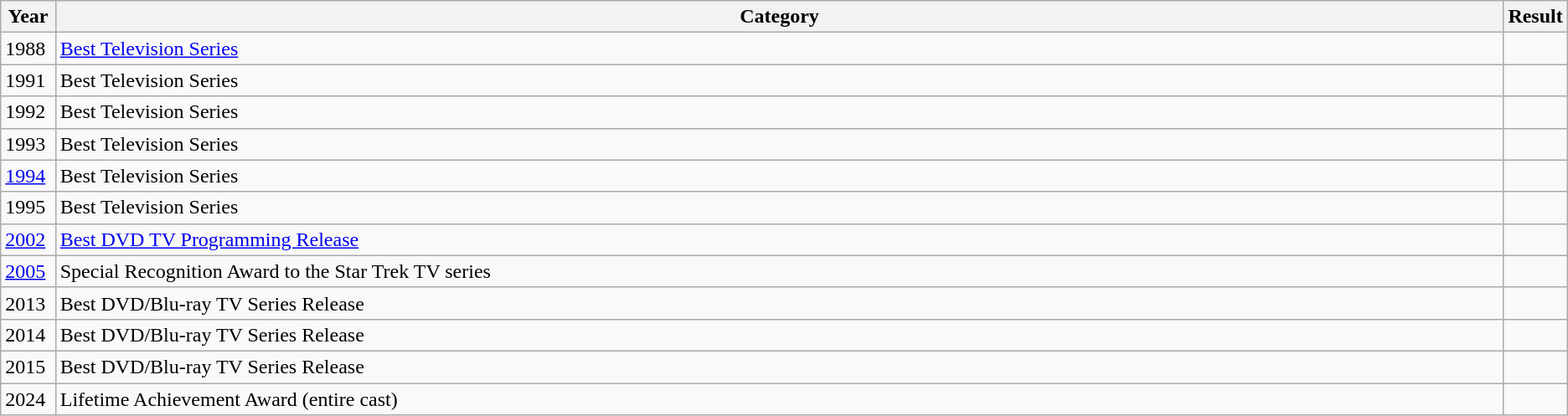<table class="wikitable">
<tr>
<th scope="col" width="3.5%">Year</th>
<th scope="col">Category</th>
<th scope="col" width="3.5%">Result</th>
</tr>
<tr>
<td scope="row">1988</td>
<td><a href='#'>Best Television Series</a></td>
<td></td>
</tr>
<tr>
<td scope="row">1991</td>
<td>Best Television Series</td>
<td></td>
</tr>
<tr>
<td scope="row">1992</td>
<td>Best Television Series</td>
<td></td>
</tr>
<tr>
<td scope="row">1993</td>
<td>Best Television Series</td>
<td></td>
</tr>
<tr>
<td scope="row"><a href='#'>1994</a></td>
<td>Best Television Series</td>
<td></td>
</tr>
<tr>
<td scope="row">1995</td>
<td>Best Television Series</td>
<td></td>
</tr>
<tr>
<td scope="row"><a href='#'>2002</a></td>
<td><a href='#'>Best DVD TV Programming Release</a></td>
<td></td>
</tr>
<tr>
<td scope="row"><a href='#'>2005</a></td>
<td>Special Recognition Award to the Star Trek TV series</td>
<td></td>
</tr>
<tr>
<td scope="row">2013</td>
<td>Best DVD/Blu-ray TV Series Release</td>
<td></td>
</tr>
<tr>
<td scope="row">2014</td>
<td>Best DVD/Blu-ray TV Series Release</td>
<td></td>
</tr>
<tr>
<td scope="row">2015</td>
<td>Best DVD/Blu-ray TV Series Release</td>
<td></td>
</tr>
<tr>
<td>2024</td>
<td>Lifetime Achievement Award (entire cast)</td>
<td></td>
</tr>
</table>
